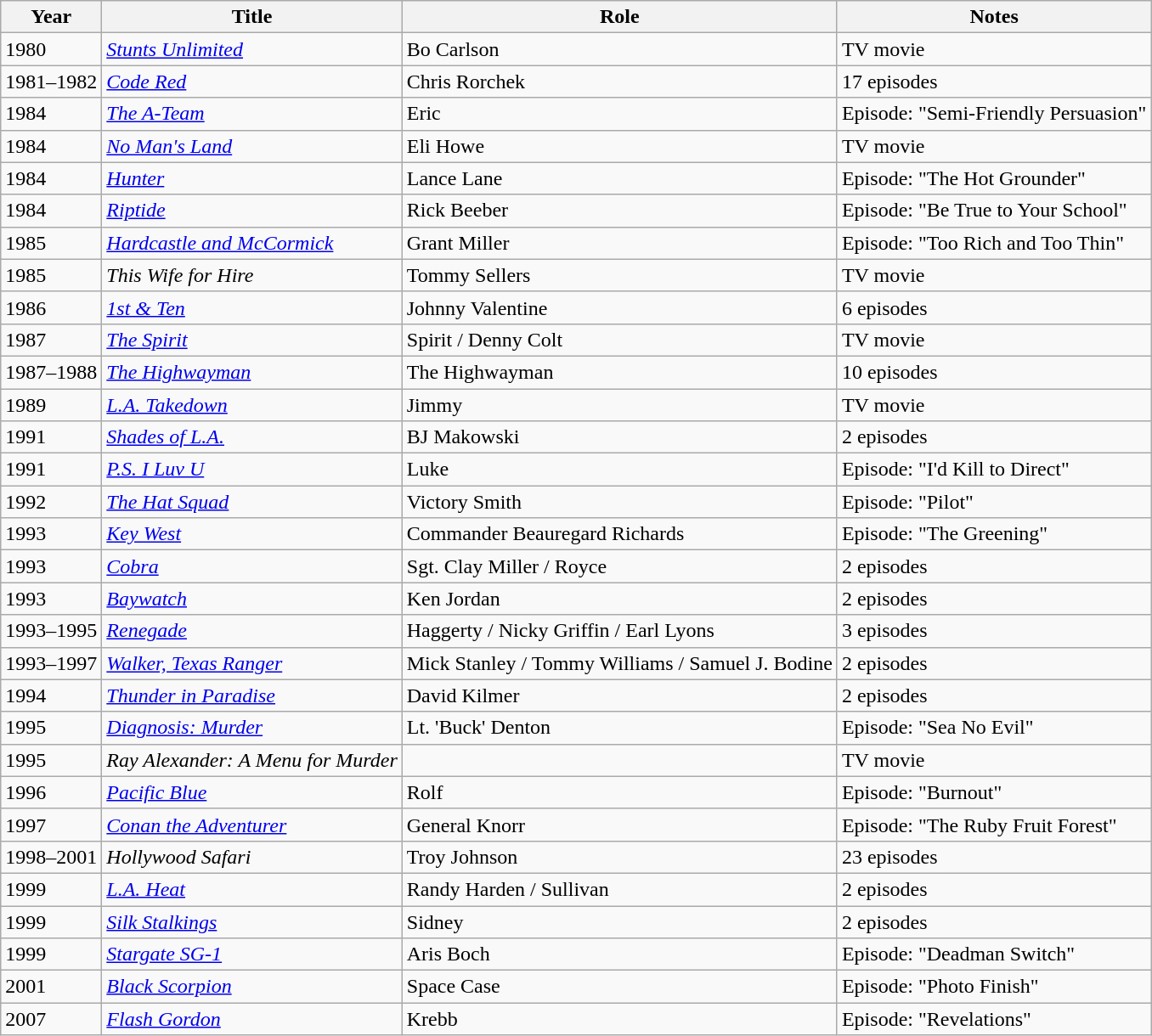<table class="wikitable sortable">
<tr>
<th>Year</th>
<th>Title</th>
<th>Role</th>
<th class="unsortable">Notes</th>
</tr>
<tr>
<td>1980</td>
<td><em><a href='#'>Stunts Unlimited</a></em></td>
<td>Bo Carlson</td>
<td>TV movie</td>
</tr>
<tr>
<td>1981–1982</td>
<td><em><a href='#'>Code Red</a></em></td>
<td>Chris Rorchek</td>
<td>17 episodes</td>
</tr>
<tr>
<td>1984</td>
<td><em><a href='#'>The A-Team</a></em></td>
<td>Eric</td>
<td>Episode: "Semi-Friendly Persuasion"</td>
</tr>
<tr>
<td>1984</td>
<td><em><a href='#'>No Man's Land</a></em></td>
<td>Eli Howe</td>
<td>TV movie</td>
</tr>
<tr>
<td>1984</td>
<td><em><a href='#'>Hunter</a></em></td>
<td>Lance Lane</td>
<td>Episode: "The Hot Grounder"</td>
</tr>
<tr>
<td>1984</td>
<td><em><a href='#'>Riptide</a></em></td>
<td>Rick Beeber</td>
<td>Episode: "Be True to Your School"</td>
</tr>
<tr>
<td>1985</td>
<td><em><a href='#'>Hardcastle and McCormick</a></em></td>
<td>Grant Miller</td>
<td>Episode: "Too Rich and Too Thin"</td>
</tr>
<tr>
<td>1985</td>
<td><em>This Wife for Hire</em></td>
<td>Tommy Sellers</td>
<td>TV movie</td>
</tr>
<tr>
<td>1986</td>
<td><em><a href='#'>1st & Ten</a></em></td>
<td>Johnny Valentine</td>
<td>6 episodes</td>
</tr>
<tr>
<td>1987</td>
<td><em><a href='#'>The Spirit</a></em></td>
<td>Spirit / Denny Colt</td>
<td>TV movie</td>
</tr>
<tr>
<td>1987–1988</td>
<td><em><a href='#'>The Highwayman</a></em></td>
<td>The Highwayman</td>
<td>10 episodes</td>
</tr>
<tr>
<td>1989</td>
<td><em><a href='#'>L.A. Takedown</a></em></td>
<td>Jimmy</td>
<td>TV movie</td>
</tr>
<tr>
<td>1991</td>
<td><em><a href='#'>Shades of L.A.</a></em></td>
<td>BJ Makowski</td>
<td>2 episodes</td>
</tr>
<tr>
<td>1991</td>
<td><em><a href='#'>P.S. I Luv U</a></em></td>
<td>Luke</td>
<td>Episode: "I'd Kill to Direct"</td>
</tr>
<tr>
<td>1992</td>
<td><em><a href='#'>The Hat Squad</a></em></td>
<td>Victory Smith</td>
<td>Episode: "Pilot"</td>
</tr>
<tr>
<td>1993</td>
<td><em><a href='#'>Key West</a></em></td>
<td>Commander Beauregard Richards</td>
<td>Episode: "The Greening"</td>
</tr>
<tr>
<td>1993</td>
<td><em><a href='#'>Cobra</a></em></td>
<td>Sgt. Clay Miller / Royce</td>
<td>2 episodes</td>
</tr>
<tr>
<td>1993</td>
<td><em><a href='#'>Baywatch</a></em></td>
<td>Ken Jordan</td>
<td>2 episodes</td>
</tr>
<tr>
<td>1993–1995</td>
<td><em><a href='#'>Renegade</a></em></td>
<td>Haggerty / Nicky Griffin / Earl Lyons</td>
<td>3 episodes</td>
</tr>
<tr>
<td>1993–1997</td>
<td><em><a href='#'>Walker, Texas Ranger</a></em></td>
<td>Mick Stanley / Tommy Williams / Samuel J. Bodine</td>
<td>2 episodes</td>
</tr>
<tr>
<td>1994</td>
<td><em><a href='#'>Thunder in Paradise</a></em></td>
<td>David Kilmer</td>
<td>2 episodes</td>
</tr>
<tr>
<td>1995</td>
<td><em><a href='#'>Diagnosis: Murder</a></em></td>
<td>Lt. 'Buck' Denton</td>
<td>Episode: "Sea No Evil"</td>
</tr>
<tr>
<td>1995</td>
<td><em>Ray Alexander: A Menu for Murder</em></td>
<td></td>
<td>TV movie</td>
</tr>
<tr>
<td>1996</td>
<td><em><a href='#'>Pacific Blue</a></em></td>
<td>Rolf</td>
<td>Episode: "Burnout"</td>
</tr>
<tr>
<td>1997</td>
<td><em><a href='#'>Conan the Adventurer</a></em></td>
<td>General Knorr</td>
<td>Episode: "The Ruby Fruit Forest"</td>
</tr>
<tr>
<td>1998–2001</td>
<td><em>Hollywood Safari</em></td>
<td>Troy Johnson</td>
<td>23 episodes</td>
</tr>
<tr>
<td>1999</td>
<td><em><a href='#'>L.A. Heat</a></em></td>
<td>Randy Harden / Sullivan</td>
<td>2 episodes</td>
</tr>
<tr>
<td>1999</td>
<td><em><a href='#'>Silk Stalkings</a></em></td>
<td>Sidney</td>
<td>2 episodes</td>
</tr>
<tr>
<td>1999</td>
<td><em><a href='#'>Stargate SG-1</a></em></td>
<td>Aris Boch</td>
<td>Episode: "Deadman Switch"</td>
</tr>
<tr>
<td>2001</td>
<td><em><a href='#'>Black Scorpion</a></em></td>
<td>Space Case</td>
<td>Episode: "Photo Finish"</td>
</tr>
<tr>
<td>2007</td>
<td><em><a href='#'>Flash Gordon</a></em></td>
<td>Krebb</td>
<td>Episode: "Revelations"</td>
</tr>
</table>
